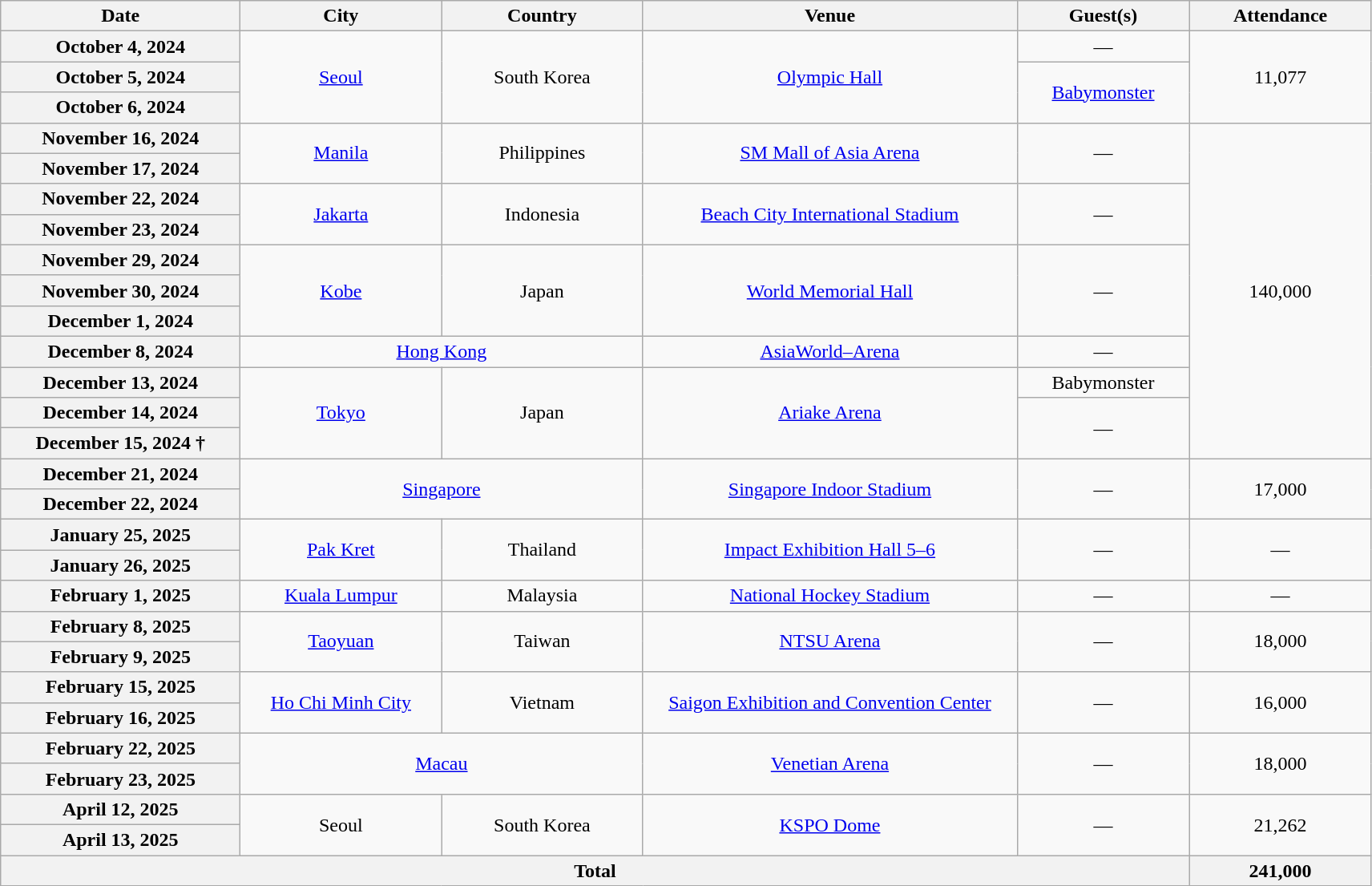<table class="wikitable plainrowheaders" style="text-align:center;">
<tr>
<th scope="col" style="width:12em;">Date</th>
<th scope="col" style="width:10em;">City</th>
<th scope="col" style="width:10em;">Country</th>
<th scope="col" style="width:19em;">Venue</th>
<th scope="col" style="width:8.5em;">Guest(s)</th>
<th scope="col" style="width:9em;">Attendance</th>
</tr>
<tr>
<th scope="row" style="text-align:center">October 4, 2024</th>
<td rowspan="3"><a href='#'>Seoul</a></td>
<td rowspan="3">South Korea</td>
<td rowspan="3"><a href='#'>Olympic Hall</a></td>
<td>—</td>
<td rowspan="3">11,077</td>
</tr>
<tr>
<th scope="row" style="text-align:center">October 5, 2024</th>
<td rowspan="2"><a href='#'>Babymonster</a></td>
</tr>
<tr>
<th scope="row" style="text-align:center">October 6, 2024</th>
</tr>
<tr>
<th scope="row" style="text-align:center">November 16, 2024</th>
<td rowspan="2"><a href='#'>Manila</a></td>
<td rowspan="2">Philippines</td>
<td rowspan="2"><a href='#'>SM Mall of Asia Arena</a></td>
<td rowspan="2">—</td>
<td rowspan="11">140,000</td>
</tr>
<tr>
<th scope="row" style="text-align:center">November 17, 2024</th>
</tr>
<tr>
<th scope="row" style="text-align:center">November 22, 2024</th>
<td rowspan="2"><a href='#'>Jakarta</a></td>
<td rowspan="2">Indonesia</td>
<td rowspan="2"><a href='#'>Beach City International Stadium</a></td>
<td rowspan="2">—</td>
</tr>
<tr>
<th scope="row" style="text-align:center">November 23, 2024</th>
</tr>
<tr>
<th scope="row" style="text-align:center">November 29, 2024</th>
<td rowspan="3"><a href='#'>Kobe</a></td>
<td rowspan="3">Japan</td>
<td rowspan="3"><a href='#'>World Memorial Hall</a></td>
<td rowspan="3">—</td>
</tr>
<tr>
<th scope="row" style="text-align:center">November 30, 2024</th>
</tr>
<tr>
<th scope="row" style="text-align:center">December 1, 2024</th>
</tr>
<tr>
<th scope="row" style="text-align:center">December 8, 2024</th>
<td colspan="2"><a href='#'>Hong Kong</a></td>
<td><a href='#'>AsiaWorld–Arena</a></td>
<td>—</td>
</tr>
<tr>
<th scope="row" style="text-align:center">December 13, 2024</th>
<td rowspan="3"><a href='#'>Tokyo</a></td>
<td rowspan="3">Japan</td>
<td rowspan="3"><a href='#'>Ariake Arena</a></td>
<td>Babymonster</td>
</tr>
<tr>
<th scope="row" style="text-align:center">December 14, 2024</th>
<td rowspan="2">—</td>
</tr>
<tr>
<th scope="row" style="text-align:center">December 15, 2024 †</th>
</tr>
<tr>
<th scope="row" style="text-align:center">December 21, 2024</th>
<td colspan="2" rowspan="2"><a href='#'>Singapore</a></td>
<td rowspan="2"><a href='#'>Singapore Indoor Stadium</a></td>
<td rowspan="2">—</td>
<td rowspan="2">17,000</td>
</tr>
<tr>
<th scope="row" style="text-align:center">December 22, 2024</th>
</tr>
<tr>
<th scope="row" style="text-align:center">January 25, 2025</th>
<td rowspan="2"><a href='#'>Pak Kret</a></td>
<td rowspan="2">Thailand</td>
<td rowspan="2"><a href='#'>Impact Exhibition Hall 5–6</a></td>
<td rowspan="2">—</td>
<td rowspan="2">—</td>
</tr>
<tr>
<th scope="row" style="text-align:center">January 26, 2025</th>
</tr>
<tr>
<th scope="row" style="text-align:center">February 1, 2025</th>
<td><a href='#'>Kuala Lumpur</a></td>
<td>Malaysia</td>
<td><a href='#'>National Hockey Stadium</a></td>
<td>—</td>
<td>—</td>
</tr>
<tr>
<th scope="row" style="text-align:center">February 8, 2025</th>
<td rowspan="2"><a href='#'>Taoyuan</a></td>
<td rowspan="2">Taiwan</td>
<td rowspan="2"><a href='#'>NTSU Arena</a></td>
<td rowspan="2">—</td>
<td rowspan="2">18,000</td>
</tr>
<tr>
<th scope="row" style="text-align:center">February 9, 2025</th>
</tr>
<tr>
<th scope="row" style="text-align:center">February 15, 2025</th>
<td rowspan="2"><a href='#'>Ho Chi Minh City</a></td>
<td rowspan="2">Vietnam</td>
<td rowspan="2"><a href='#'>Saigon Exhibition and Convention Center</a></td>
<td rowspan="2">—</td>
<td rowspan="2">16,000</td>
</tr>
<tr>
<th scope="row" style="text-align:center">February 16, 2025</th>
</tr>
<tr>
<th scope="row" style="text-align:center">February 22, 2025</th>
<td colspan="2" rowspan="2"><a href='#'>Macau</a></td>
<td rowspan="2"><a href='#'>Venetian Arena</a></td>
<td rowspan="2">—</td>
<td rowspan="2">18,000</td>
</tr>
<tr>
<th scope="row" style="text-align:center">February 23, 2025</th>
</tr>
<tr>
<th scope="row" style="text-align:center">April 12, 2025</th>
<td rowspan="2">Seoul</td>
<td rowspan="2">South Korea</td>
<td rowspan="2"><a href='#'>KSPO Dome</a></td>
<td rowspan="2">—</td>
<td rowspan="2">21,262</td>
</tr>
<tr>
<th scope="row" style="text-align:center">April 13, 2025</th>
</tr>
<tr>
<th colspan="5">Total</th>
<th>241,000</th>
</tr>
</table>
